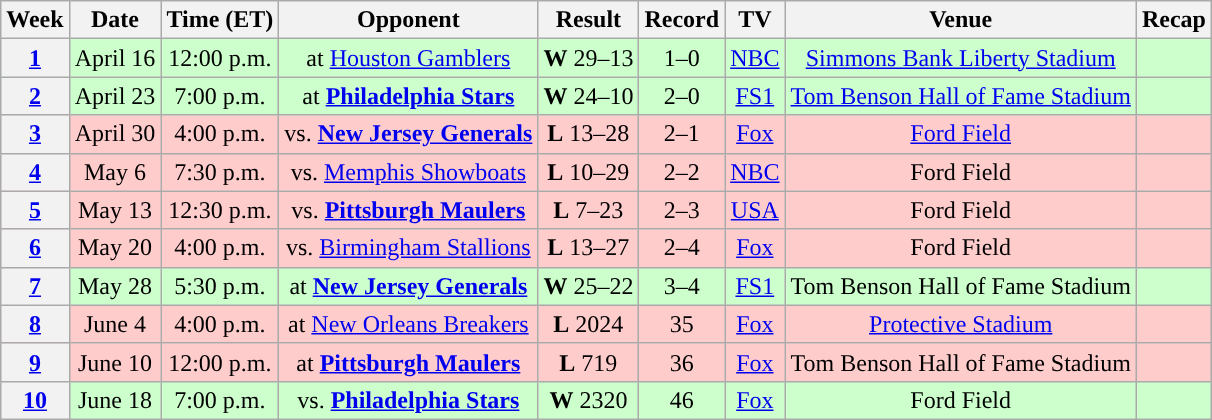<table class="wikitable" style="text-align:center">
<tr>
<th>Week</th>
<th>Date</th>
<th>Time (ET)</th>
<th>Opponent</th>
<th>Result</th>
<th>Record</th>
<th>TV</th>
<th>Venue</th>
<th>Recap</th>
</tr>
<tr style="background:#ccffcc">
<th><a href='#'>1</a></th>
<td>April 16</td>
<td>12:00 p.m.</td>
<td>at <a href='#'>Houston Gamblers</a></td>
<td><strong>W</strong> 29–13</td>
<td>1–0</td>
<td><a href='#'>NBC</a></td>
<td><a href='#'>Simmons Bank Liberty Stadium</a></td>
<td></td>
</tr>
<tr style="background:#ccffcc">
<th><a href='#'>2</a></th>
<td>April 23</td>
<td>7:00 p.m.</td>
<td>at <a href='#'><strong>Philadelphia Stars</strong></a></td>
<td><strong>W</strong> 24–10</td>
<td>2–0</td>
<td><a href='#'>FS1</a></td>
<td><a href='#'>Tom Benson Hall of Fame Stadium</a></td>
<td></td>
</tr>
<tr style="background:#ffcccc">
<th><a href='#'>3</a></th>
<td>April 30</td>
<td>4:00 p.m.</td>
<td>vs. <a href='#'><strong>New Jersey Generals</strong></a></td>
<td><strong>L</strong> 13–28</td>
<td>2–1</td>
<td><a href='#'>Fox</a></td>
<td><a href='#'>Ford Field</a></td>
<td></td>
</tr>
<tr style="background:#ffcccc">
<th><a href='#'>4</a></th>
<td>May 6</td>
<td>7:30 p.m.</td>
<td>vs. <a href='#'>Memphis Showboats</a></td>
<td><strong>L</strong> 10–29</td>
<td>2–2</td>
<td><a href='#'>NBC</a></td>
<td>Ford Field</td>
<td></td>
</tr>
<tr style="background:#ffcccc">
<th><a href='#'>5</a></th>
<td>May 13</td>
<td>12:30 p.m.</td>
<td>vs. <a href='#'><strong>Pittsburgh Maulers</strong></a></td>
<td><strong>L</strong> 7–23</td>
<td>2–3</td>
<td><a href='#'>USA</a></td>
<td>Ford Field</td>
<td></td>
</tr>
<tr style="background:#ffcccc">
<th><a href='#'>6</a></th>
<td>May 20</td>
<td>4:00 p.m.</td>
<td>vs. <a href='#'>Birmingham Stallions</a></td>
<td><strong>L</strong> 13–27</td>
<td>2–4</td>
<td><a href='#'>Fox</a></td>
<td>Ford Field</td>
<td></td>
</tr>
<tr style="background:#ccffcc">
<th><a href='#'>7</a></th>
<td>May 28</td>
<td>5:30 p.m.</td>
<td>at <a href='#'><strong>New Jersey Generals</strong></a></td>
<td><strong>W</strong> 25–22</td>
<td>3–4</td>
<td><a href='#'>FS1</a></td>
<td>Tom Benson Hall of Fame Stadium</td>
<td></td>
</tr>
<tr style="background:#ffcccc">
<th><a href='#'>8</a></th>
<td>June 4</td>
<td>4:00 p.m.</td>
<td>at <a href='#'>New Orleans Breakers</a></td>
<td><strong>L</strong> 2024</td>
<td>35</td>
<td><a href='#'>Fox</a></td>
<td><a href='#'>Protective Stadium</a></td>
<td></td>
</tr>
<tr style="background:#ffcccc">
<th><a href='#'>9</a></th>
<td>June 10</td>
<td>12:00 p.m.</td>
<td>at <a href='#'><strong>Pittsburgh Maulers</strong></a></td>
<td><strong>L</strong> 719</td>
<td>36</td>
<td><a href='#'>Fox</a></td>
<td>Tom Benson Hall of Fame Stadium</td>
<td></td>
</tr>
<tr style="background:#ccffcc">
<th><a href='#'>10</a></th>
<td>June 18</td>
<td>7:00 p.m.</td>
<td>vs. <a href='#'><strong>Philadelphia Stars</strong></a></td>
<td><strong>W</strong> 2320</td>
<td>46</td>
<td><a href='#'>Fox</a></td>
<td>Ford Field</td>
<td></td>
</tr>
</table>
